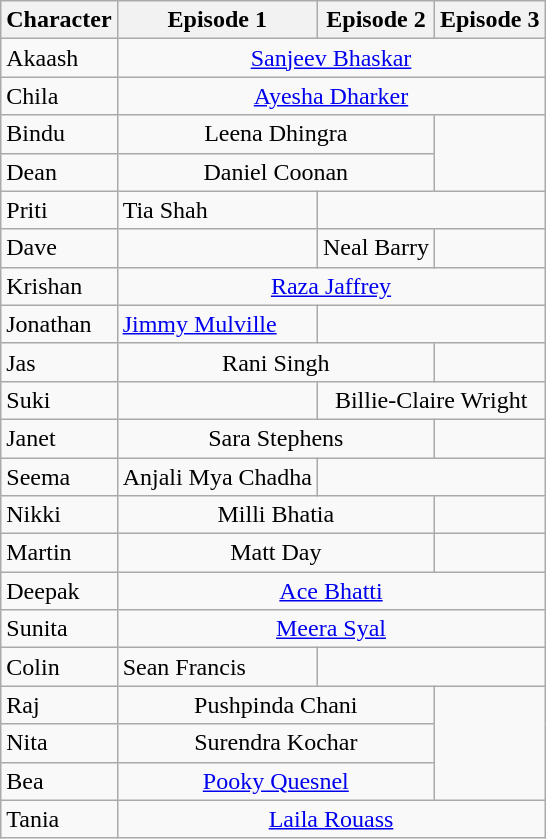<table class="wikitable">
<tr>
<th>Character</th>
<th>Episode 1</th>
<th>Episode 2</th>
<th>Episode 3</th>
</tr>
<tr>
<td>Akaash</td>
<td colspan="3" style="text-align:center;"><a href='#'>Sanjeev Bhaskar</a></td>
</tr>
<tr>
<td>Chila</td>
<td colspan="3" style="text-align:center;"><a href='#'>Ayesha Dharker</a></td>
</tr>
<tr>
<td>Bindu</td>
<td colspan="2" style="text-align:center;">Leena Dhingra</td>
<td rowspan="2"></td>
</tr>
<tr>
<td>Dean</td>
<td colspan="2" style="text-align:center;">Daniel Coonan</td>
</tr>
<tr>
<td>Priti</td>
<td>Tia Shah</td>
<td colspan="2"></td>
</tr>
<tr>
<td>Dave</td>
<td></td>
<td>Neal Barry</td>
<td></td>
</tr>
<tr>
<td>Krishan</td>
<td colspan="3" style="text-align:center;"><a href='#'>Raza Jaffrey</a></td>
</tr>
<tr>
<td>Jonathan</td>
<td><a href='#'>Jimmy Mulville</a></td>
<td colspan="2"></td>
</tr>
<tr>
<td>Jas</td>
<td colspan="2" style="text-align:center;">Rani Singh</td>
<td></td>
</tr>
<tr>
<td>Suki</td>
<td></td>
<td colspan="2" style="text-align:center;">Billie-Claire Wright</td>
</tr>
<tr>
<td>Janet</td>
<td colspan="2" style="text-align:center;">Sara Stephens</td>
<td></td>
</tr>
<tr>
<td>Seema</td>
<td>Anjali Mya Chadha</td>
<td colspan="2"></td>
</tr>
<tr>
<td>Nikki</td>
<td colspan="2" style="text-align:center;">Milli Bhatia</td>
<td></td>
</tr>
<tr>
<td>Martin</td>
<td colspan="2" style="text-align:center;">Matt Day</td>
<td></td>
</tr>
<tr>
<td>Deepak</td>
<td colspan="3" style="text-align:center;"><a href='#'>Ace Bhatti</a></td>
</tr>
<tr>
<td>Sunita</td>
<td colspan="3" style="text-align:center;"><a href='#'>Meera Syal</a></td>
</tr>
<tr>
<td>Colin</td>
<td>Sean Francis</td>
<td colspan="2"></td>
</tr>
<tr>
<td>Raj</td>
<td colspan="2" style="text-align:center;">Pushpinda Chani</td>
<td rowspan="3"></td>
</tr>
<tr>
<td>Nita</td>
<td colspan="2" style="text-align:center;">Surendra Kochar</td>
</tr>
<tr>
<td>Bea</td>
<td colspan="2" style="text-align:center;"><a href='#'>Pooky Quesnel</a></td>
</tr>
<tr>
<td>Tania</td>
<td colspan="3" style="text-align:center;"><a href='#'>Laila Rouass</a></td>
</tr>
</table>
